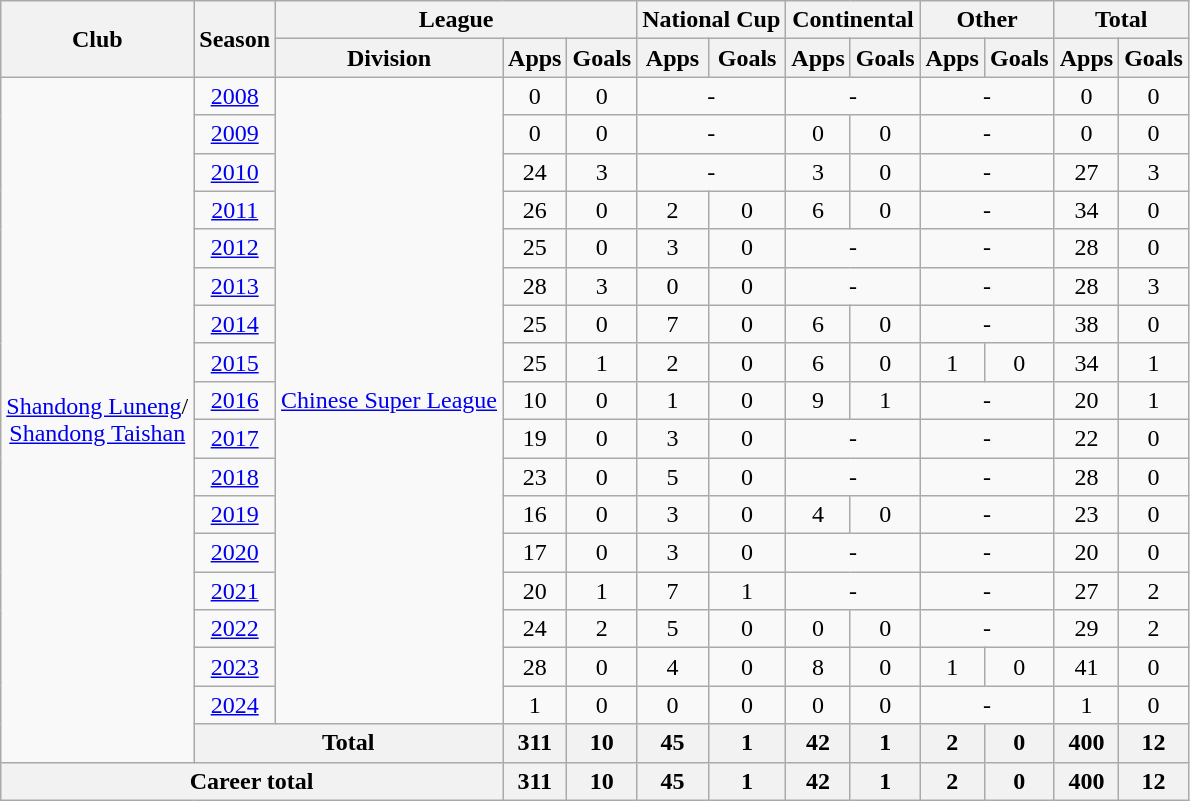<table class="wikitable" style="text-align: center">
<tr>
<th rowspan="2">Club</th>
<th rowspan="2">Season</th>
<th colspan="3">League</th>
<th colspan="2">National Cup</th>
<th colspan="2">Continental</th>
<th colspan="2">Other</th>
<th colspan="2">Total</th>
</tr>
<tr>
<th>Division</th>
<th>Apps</th>
<th>Goals</th>
<th>Apps</th>
<th>Goals</th>
<th>Apps</th>
<th>Goals</th>
<th>Apps</th>
<th>Goals</th>
<th>Apps</th>
<th>Goals</th>
</tr>
<tr>
<td rowspan=18><a href='#'>Shandong Luneng</a>/<br><a href='#'>Shandong Taishan</a></td>
<td><a href='#'>2008</a></td>
<td rowspan=17><a href='#'>Chinese Super League</a></td>
<td>0</td>
<td>0</td>
<td colspan="2">-</td>
<td colspan="2">-</td>
<td colspan="2">-</td>
<td>0</td>
<td>0</td>
</tr>
<tr>
<td><a href='#'>2009</a></td>
<td>0</td>
<td>0</td>
<td colspan="2">-</td>
<td>0</td>
<td>0</td>
<td colspan="2">-</td>
<td>0</td>
<td>0</td>
</tr>
<tr>
<td><a href='#'>2010</a></td>
<td>24</td>
<td>3</td>
<td colspan="2">-</td>
<td>3</td>
<td>0</td>
<td colspan="2">-</td>
<td>27</td>
<td>3</td>
</tr>
<tr>
<td><a href='#'>2011</a></td>
<td>26</td>
<td>0</td>
<td>2</td>
<td>0</td>
<td>6</td>
<td>0</td>
<td colspan="2">-</td>
<td>34</td>
<td>0</td>
</tr>
<tr>
<td><a href='#'>2012</a></td>
<td>25</td>
<td>0</td>
<td>3</td>
<td>0</td>
<td colspan="2">-</td>
<td colspan="2">-</td>
<td>28</td>
<td>0</td>
</tr>
<tr>
<td><a href='#'>2013</a></td>
<td>28</td>
<td>3</td>
<td>0</td>
<td>0</td>
<td colspan="2">-</td>
<td colspan="2">-</td>
<td>28</td>
<td>3</td>
</tr>
<tr>
<td><a href='#'>2014</a></td>
<td>25</td>
<td>0</td>
<td>7</td>
<td>0</td>
<td>6</td>
<td>0</td>
<td colspan="2">-</td>
<td>38</td>
<td>0</td>
</tr>
<tr>
<td><a href='#'>2015</a></td>
<td>25</td>
<td>1</td>
<td>2</td>
<td>0</td>
<td>6</td>
<td>0</td>
<td>1</td>
<td>0</td>
<td>34</td>
<td>1</td>
</tr>
<tr>
<td><a href='#'>2016</a></td>
<td>10</td>
<td>0</td>
<td>1</td>
<td>0</td>
<td>9</td>
<td>1</td>
<td colspan="2">-</td>
<td>20</td>
<td>1</td>
</tr>
<tr>
<td><a href='#'>2017</a></td>
<td>19</td>
<td>0</td>
<td>3</td>
<td>0</td>
<td colspan="2">-</td>
<td colspan="2">-</td>
<td>22</td>
<td>0</td>
</tr>
<tr>
<td><a href='#'>2018</a></td>
<td>23</td>
<td>0</td>
<td>5</td>
<td>0</td>
<td colspan="2">-</td>
<td colspan="2">-</td>
<td>28</td>
<td>0</td>
</tr>
<tr>
<td><a href='#'>2019</a></td>
<td>16</td>
<td>0</td>
<td>3</td>
<td>0</td>
<td>4</td>
<td>0</td>
<td colspan="2">-</td>
<td>23</td>
<td>0</td>
</tr>
<tr>
<td><a href='#'>2020</a></td>
<td>17</td>
<td>0</td>
<td>3</td>
<td>0</td>
<td colspan="2">-</td>
<td colspan="2">-</td>
<td>20</td>
<td>0</td>
</tr>
<tr>
<td><a href='#'>2021</a></td>
<td>20</td>
<td>1</td>
<td>7</td>
<td>1</td>
<td colspan="2">-</td>
<td colspan="2">-</td>
<td>27</td>
<td>2</td>
</tr>
<tr>
<td><a href='#'>2022</a></td>
<td>24</td>
<td>2</td>
<td>5</td>
<td>0</td>
<td>0</td>
<td>0</td>
<td colspan="2">-</td>
<td>29</td>
<td>2</td>
</tr>
<tr>
<td><a href='#'>2023</a></td>
<td>28</td>
<td>0</td>
<td>4</td>
<td>0</td>
<td>8</td>
<td>0</td>
<td>1</td>
<td>0</td>
<td>41</td>
<td>0</td>
</tr>
<tr>
<td><a href='#'>2024</a></td>
<td>1</td>
<td>0</td>
<td>0</td>
<td>0</td>
<td>0</td>
<td>0</td>
<td colspan="2">-</td>
<td>1</td>
<td>0</td>
</tr>
<tr>
<th colspan=2>Total</th>
<th>311</th>
<th>10</th>
<th>45</th>
<th>1</th>
<th>42</th>
<th>1</th>
<th>2</th>
<th>0</th>
<th>400</th>
<th>12</th>
</tr>
<tr>
<th colspan=3>Career total</th>
<th>311</th>
<th>10</th>
<th>45</th>
<th>1</th>
<th>42</th>
<th>1</th>
<th>2</th>
<th>0</th>
<th>400</th>
<th>12</th>
</tr>
</table>
